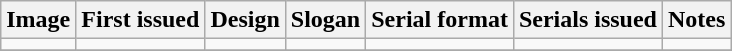<table class="wikitable">
<tr>
<th>Image</th>
<th>First issued</th>
<th>Design</th>
<th>Slogan</th>
<th>Serial format</th>
<th>Serials issued</th>
<th>Notes</th>
</tr>
<tr>
<td></td>
<td></td>
<td></td>
<td></td>
<td></td>
<td></td>
<td></td>
</tr>
<tr>
</tr>
</table>
